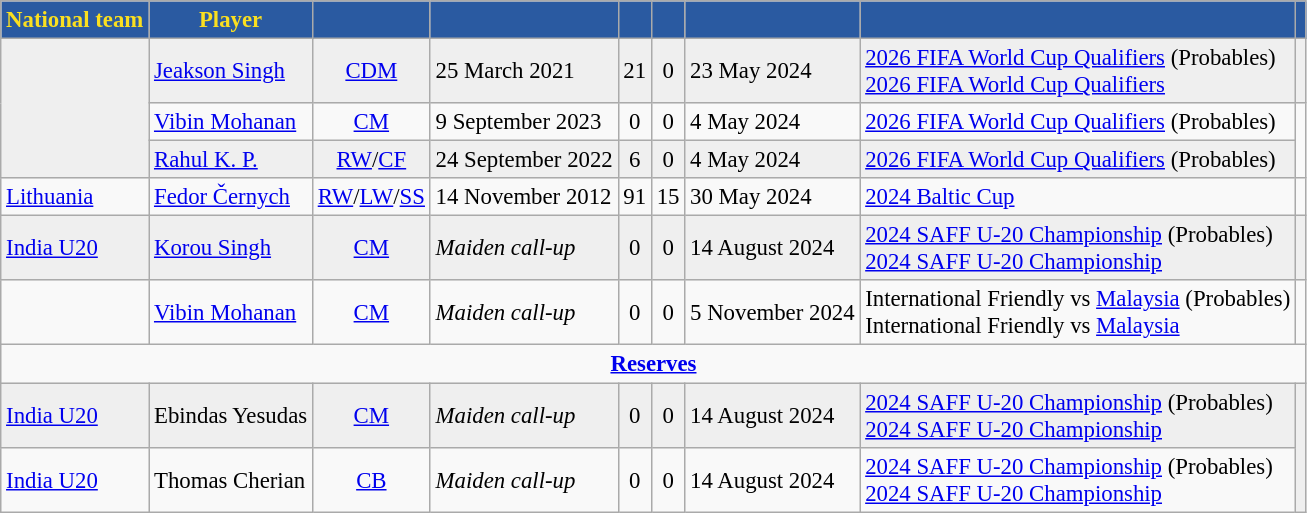<table class="wikitable sortable" style="text-align:center; font-size:95%;">
<tr>
<th style="background:#2A5AA1; color:#FADF20; text-align:center;">National team</th>
<th style="background:#2A5AA1; color:#FADF20; text-align:center;">Player</th>
<th style="background:#2A5AA1; color:#FADF20; text-align:center;"></th>
<th style="background:#2A5AA1; color:#FADF20; text-align:center;"></th>
<th style="background:#2A5AA1; color:#FADF20; text-align:center;"></th>
<th style="background:#2A5AA1; color:#FADF20; text-align:center;"></th>
<th style="background:#2A5AA1; color:#FADF20; text-align:center;"></th>
<th style="background:#2A5AA1; color:#FADF20; text-align:center;"></th>
<th style="background:#2A5AA1; color:#FADF20; text-align:center;"></th>
</tr>
<tr bgcolor="#EFEFEF">
<td rowspan="3" style="text-align:left;"></td>
<td style="text-align:left;"> <a href='#'>Jeakson Singh</a></td>
<td><a href='#'>CDM</a></td>
<td style="text-align:left;">25 March 2021</td>
<td>21</td>
<td>0</td>
<td style="text-align:left;">23 May 2024</td>
<td style="text-align:left;"><a href='#'>2026 FIFA World Cup Qualifiers</a> (Probables)<br><a href='#'>2026 FIFA World Cup Qualifiers</a></td>
<td></td>
</tr>
<tr>
<td style="text-align:left;"> <a href='#'>Vibin Mohanan</a></td>
<td><a href='#'>CM</a></td>
<td style="text-align:left;">9 September 2023</td>
<td>0</td>
<td>0</td>
<td style="text-align:left;">4 May 2024</td>
<td style="text-align:left;"><a href='#'>2026 FIFA World Cup Qualifiers</a> (Probables)</td>
<td rowspan="2"></td>
</tr>
<tr bgcolor="#EFEFEF">
<td style="text-align:left;"> <a href='#'>Rahul K. P.</a></td>
<td><a href='#'>RW</a>/<a href='#'>CF</a></td>
<td style="text-align:left;">24 September 2022</td>
<td>6</td>
<td>0</td>
<td style="text-align:left;">4 May 2024</td>
<td style="text-align:left;"><a href='#'>2026 FIFA World Cup Qualifiers</a> (Probables)</td>
</tr>
<tr>
<td style="text-align:left;"> <a href='#'>Lithuania</a></td>
<td style="text-align:left;"> <a href='#'>Fedor Černych</a></td>
<td><a href='#'>RW</a>/<a href='#'>LW</a>/<a href='#'>SS</a></td>
<td style="text-align:left;">14 November 2012</td>
<td>91</td>
<td>15</td>
<td style="text-align:left;">30 May 2024</td>
<td style="text-align:left;"><a href='#'>2024 Baltic Cup</a></td>
<td></td>
</tr>
<tr bgcolor="#EFEFEF">
<td style="text-align:left;"> <a href='#'>India U20</a></td>
<td style="text-align:left;"> <a href='#'>Korou Singh</a></td>
<td><a href='#'>CM</a></td>
<td style="text-align:left;"><em>Maiden call-up</em></td>
<td>0</td>
<td>0</td>
<td style="text-align:left;">14 August 2024</td>
<td style="text-align:left;"><a href='#'>2024 SAFF U-20 Championship</a> (Probables)<br><a href='#'>2024 SAFF U-20 Championship</a></td>
<td></td>
</tr>
<tr>
<td style="text-align:left;"></td>
<td style="text-align:left;"> <a href='#'>Vibin Mohanan</a></td>
<td><a href='#'>CM</a></td>
<td style="text-align:left;"><em>Maiden call-up</em></td>
<td>0</td>
<td>0</td>
<td style="text-align:left;">5 November 2024</td>
<td style="text-align:left;">International Friendly vs <a href='#'>Malaysia</a> (Probables)<br>International Friendly vs <a href='#'>Malaysia</a></td>
<td></td>
</tr>
<tr>
<td colspan="9"><a href='#'><strong>Reserves</strong></a></td>
</tr>
<tr bgcolor="#EFEFEF">
<td style="text-align:left;"> <a href='#'>India U20</a></td>
<td style="text-align:left;"> Ebindas Yesudas</td>
<td><a href='#'>CM</a></td>
<td style="text-align:left;"><em>Maiden call-up</em></td>
<td>0</td>
<td>0</td>
<td style="text-align:left;">14 August 2024</td>
<td style="text-align:left;"><a href='#'>2024 SAFF U-20 Championship</a> (Probables)<br><a href='#'>2024 SAFF U-20 Championship</a></td>
<td rowspan="2"></td>
</tr>
<tr>
<td style="text-align:left;"> <a href='#'>India U20</a></td>
<td style="text-align:left;"> Thomas Cherian</td>
<td><a href='#'>CB</a></td>
<td style="text-align:left;"><em>Maiden call-up</em></td>
<td>0</td>
<td>0</td>
<td style="text-align:left;">14 August 2024</td>
<td style="text-align:left;"><a href='#'>2024 SAFF U-20 Championship</a> (Probables)<br><a href='#'>2024 SAFF U-20 Championship</a></td>
</tr>
</table>
